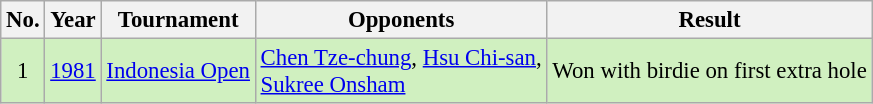<table class="wikitable" style="font-size:95%;">
<tr>
<th>No.</th>
<th>Year</th>
<th>Tournament</th>
<th>Opponents</th>
<th>Result</th>
</tr>
<tr style="background:#D0F0C0;">
<td align=center>1</td>
<td><a href='#'>1981</a></td>
<td><a href='#'>Indonesia Open</a></td>
<td> <a href='#'>Chen Tze-chung</a>,  <a href='#'>Hsu Chi-san</a>,<br> <a href='#'>Sukree Onsham</a></td>
<td>Won with birdie on first extra hole</td>
</tr>
</table>
